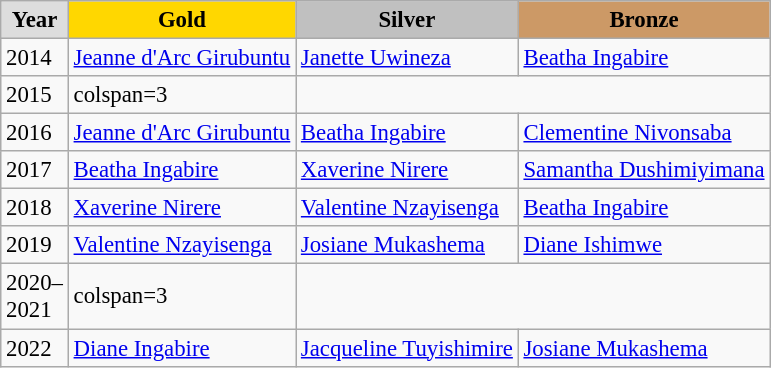<table class="wikitable sortable" style="font-size:95%">
<tr>
<td style="background:#DDDDDD; font-weight:bold; text-align:center;">Year</td>
<td style="background:gold; font-weight:bold; text-align:center;">Gold</td>
<td style="background:silver; font-weight:bold; text-align:center;">Silver</td>
<td style="background:#cc9966; font-weight:bold; text-align:center;">Bronze</td>
</tr>
<tr>
<td>2014</td>
<td><a href='#'>Jeanne d'Arc Girubuntu</a></td>
<td><a href='#'>Janette Uwineza</a></td>
<td><a href='#'>Beatha Ingabire</a></td>
</tr>
<tr>
<td>2015</td>
<td>colspan=3 </td>
</tr>
<tr>
<td>2016</td>
<td><a href='#'>Jeanne d'Arc Girubuntu</a></td>
<td><a href='#'>Beatha Ingabire</a></td>
<td><a href='#'>Clementine Nivonsaba</a></td>
</tr>
<tr>
<td>2017</td>
<td><a href='#'>Beatha Ingabire</a></td>
<td><a href='#'>Xaverine Nirere</a></td>
<td><a href='#'>Samantha Dushimiyimana</a></td>
</tr>
<tr>
<td>2018</td>
<td><a href='#'>Xaverine Nirere</a></td>
<td><a href='#'>Valentine Nzayisenga</a></td>
<td><a href='#'>Beatha Ingabire</a></td>
</tr>
<tr>
<td>2019</td>
<td><a href='#'>Valentine Nzayisenga</a></td>
<td><a href='#'>Josiane Mukashema</a></td>
<td><a href='#'>Diane Ishimwe</a></td>
</tr>
<tr>
<td>2020–<br>2021</td>
<td>colspan=3 </td>
</tr>
<tr>
<td>2022</td>
<td><a href='#'>Diane Ingabire</a></td>
<td><a href='#'>Jacqueline Tuyishimire</a></td>
<td><a href='#'>Josiane Mukashema</a></td>
</tr>
</table>
